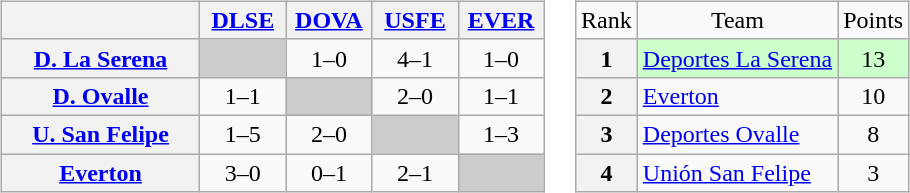<table>
<tr>
<td><br><table class="wikitable" style="text-align:center">
<tr>
<th width="125"> </th>
<th width="50"><a href='#'>DLSE</a></th>
<th width="50"><a href='#'>DOVA</a></th>
<th width="50"><a href='#'>USFE</a></th>
<th width="50"><a href='#'>EVER</a></th>
</tr>
<tr>
<th><a href='#'>D. La Serena</a></th>
<td bgcolor="#CCCCCC"></td>
<td>1–0</td>
<td>4–1</td>
<td>1–0</td>
</tr>
<tr>
<th><a href='#'>D. Ovalle</a></th>
<td>1–1</td>
<td bgcolor="#CCCCCC"></td>
<td>2–0</td>
<td>1–1</td>
</tr>
<tr>
<th><a href='#'>U. San Felipe</a></th>
<td>1–5</td>
<td>2–0</td>
<td bgcolor="#CCCCCC"></td>
<td>1–3</td>
</tr>
<tr>
<th><a href='#'>Everton</a></th>
<td>3–0</td>
<td>0–1</td>
<td>2–1</td>
<td bgcolor="#CCCCCC"></td>
</tr>
</table>
</td>
<td><br><table class="wikitable" style="text-align: center;">
<tr>
<td>Rank</td>
<td>Team</td>
<td>Points</td>
</tr>
<tr bgcolor="#ccffcc">
<th>1</th>
<td style="text-align: left;"><a href='#'>Deportes La Serena</a></td>
<td>13</td>
</tr>
<tr>
<th>2</th>
<td style="text-align: left;"><a href='#'>Everton</a></td>
<td>10</td>
</tr>
<tr>
<th>3</th>
<td style="text-align: left;"><a href='#'>Deportes Ovalle</a></td>
<td>8</td>
</tr>
<tr>
<th>4</th>
<td style="text-align: left;"><a href='#'>Unión San Felipe</a></td>
<td>3</td>
</tr>
</table>
</td>
</tr>
</table>
